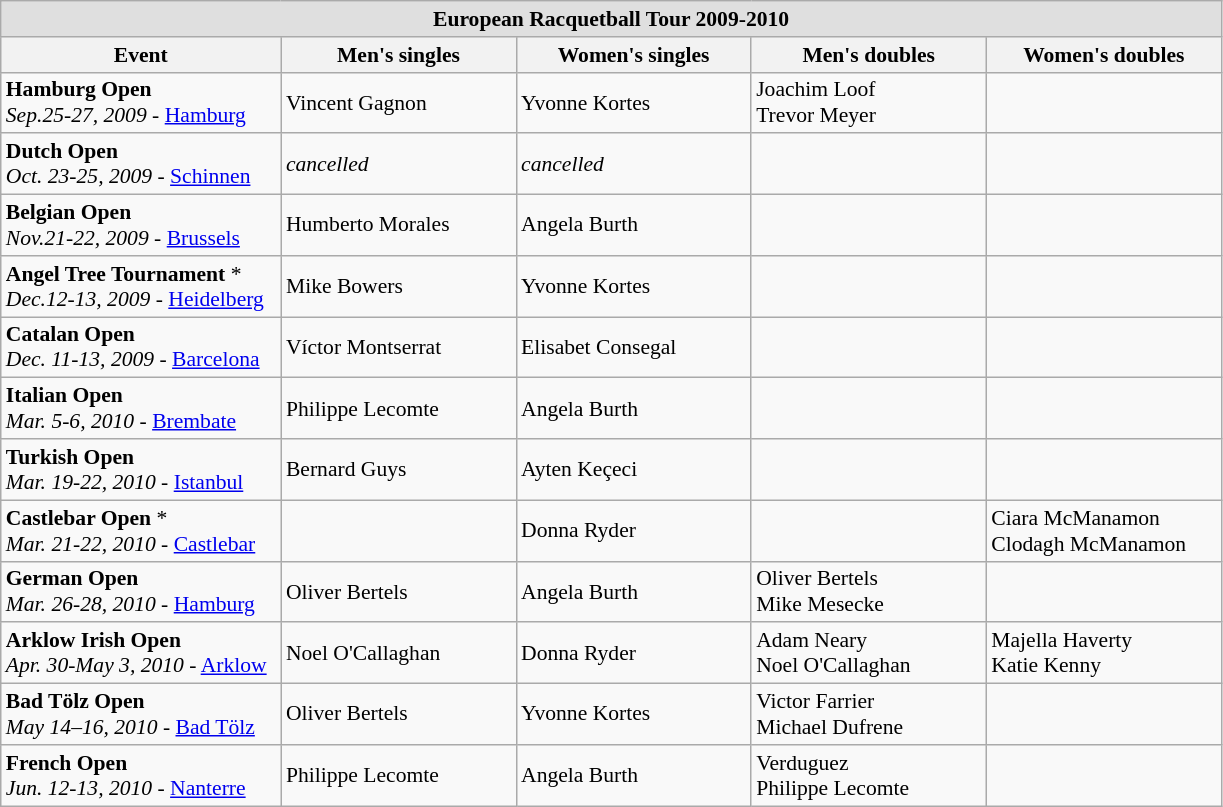<table class="wikitable" style="font-size: 90%;">
<tr align=left style="background:#dfdfdf;">
<td colspan=6 align="center"><strong>European Racquetball Tour 2009-2010</strong></td>
</tr>
<tr>
<th width=180>Event</th>
<th width=150>Men's singles</th>
<th width=150>Women's singles</th>
<th width=150>Men's doubles</th>
<th width=150>Women's doubles</th>
</tr>
<tr>
<td> <strong>Hamburg Open</strong> <br> <em>Sep.25-27, 2009</em> - <a href='#'>Hamburg</a></td>
<td> Vincent Gagnon</td>
<td> Yvonne Kortes</td>
<td> Joachim Loof <br> Trevor Meyer</td>
<td></td>
</tr>
<tr>
<td> <strong>Dutch Open</strong><br><em>Oct. 23-25, 2009</em> - <a href='#'>Schinnen</a></td>
<td><em>cancelled</em></td>
<td><em>cancelled</em></td>
<td></td>
<td></td>
</tr>
<tr>
<td> <strong>Belgian Open</strong> <br> <em>Nov.21-22, 2009</em> - <a href='#'>Brussels</a></td>
<td> Humberto Morales</td>
<td> Angela Burth</td>
<td></td>
<td></td>
</tr>
<tr>
<td> <strong>Angel Tree Tournament</strong> * <br> <em>Dec.12-13, 2009</em> - <a href='#'>Heidelberg</a></td>
<td> Mike Bowers</td>
<td> Yvonne Kortes</td>
<td></td>
<td></td>
</tr>
<tr>
<td> <strong>Catalan Open</strong> <br> <em>Dec. 11-13, 2009</em> - <a href='#'>Barcelona</a></td>
<td> Víctor Montserrat</td>
<td> Elisabet Consegal</td>
<td></td>
<td></td>
</tr>
<tr>
<td> <strong>Italian Open</strong> <br> <em>Mar. 5-6, 2010</em> - <a href='#'>Brembate</a></td>
<td> Philippe Lecomte</td>
<td> Angela Burth</td>
<td></td>
<td></td>
</tr>
<tr>
<td> <strong>Turkish Open</strong> <br> <em>Mar. 19-22, 2010</em> - <a href='#'>Istanbul</a></td>
<td> Bernard Guys</td>
<td> Ayten Keçeci</td>
<td></td>
<td></td>
</tr>
<tr>
<td> <strong>Castlebar Open</strong> * <br> <em>Mar. 21-22, 2010</em> - <a href='#'>Castlebar</a></td>
<td></td>
<td> Donna Ryder</td>
<td></td>
<td> Ciara McManamon<br> Clodagh McManamon</td>
</tr>
<tr>
<td> <strong>German Open</strong> <br> <em>Mar. 26-28, 2010</em> - <a href='#'>Hamburg</a></td>
<td> Oliver Bertels</td>
<td> Angela Burth</td>
<td> Oliver Bertels <br> Mike Mesecke</td>
<td></td>
</tr>
<tr>
<td> <strong>Arklow Irish Open</strong> <br> <em>Apr. 30-May 3, 2010</em> - <a href='#'>Arklow</a></td>
<td> Noel O'Callaghan</td>
<td> Donna Ryder</td>
<td> Adam Neary <br> Noel O'Callaghan</td>
<td> Majella Haverty <br> Katie Kenny</td>
</tr>
<tr>
<td> <strong>Bad Tölz Open</strong> <br> <em>May 14–16, 2010</em> - <a href='#'>Bad Tölz</a></td>
<td> Oliver Bertels</td>
<td> Yvonne Kortes</td>
<td> Victor Farrier <br> Michael Dufrene</td>
<td></td>
</tr>
<tr>
<td> <strong>French Open</strong> <br> <em>Jun. 12-13, 2010</em> - <a href='#'>Nanterre</a></td>
<td> Philippe Lecomte</td>
<td> Angela Burth</td>
<td> Verduguez <br> Philippe Lecomte</td>
<td></td>
</tr>
</table>
